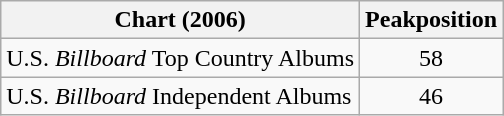<table class="wikitable">
<tr>
<th>Chart (2006)</th>
<th>Peakposition</th>
</tr>
<tr>
<td>U.S. <em>Billboard</em> Top Country Albums</td>
<td align="center">58</td>
</tr>
<tr>
<td>U.S. <em>Billboard</em> Independent Albums</td>
<td align="center">46</td>
</tr>
</table>
